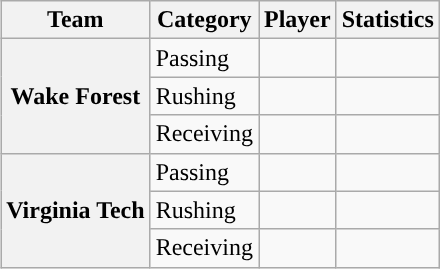<table class="wikitable" style="float:right">
<tr>
<th>Team</th>
<th>Category</th>
<th>Player</th>
<th>Statistics</th>
</tr>
<tr>
<th rowspan=3>Wake Forest</th>
<td>Passing</td>
<td></td>
<td></td>
</tr>
<tr>
<td>Rushing</td>
<td></td>
<td></td>
</tr>
<tr>
<td>Receiving</td>
<td></td>
<td></td>
</tr>
<tr>
<th rowspan=3>Virginia Tech</th>
<td>Passing</td>
<td></td>
<td></td>
</tr>
<tr>
<td>Rushing</td>
<td></td>
<td></td>
</tr>
<tr>
<td>Receiving</td>
<td></td>
<td></td>
</tr>
</table>
